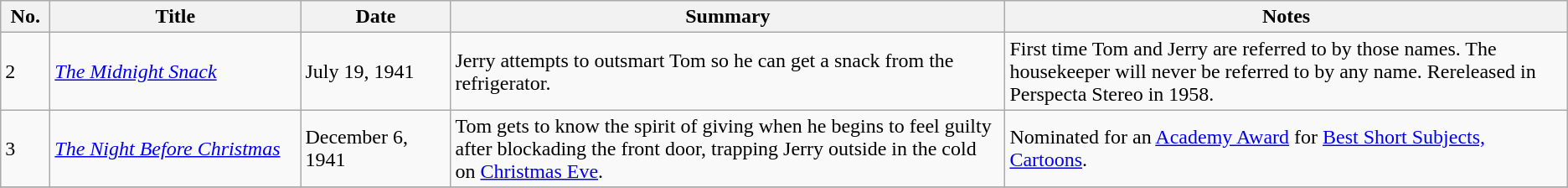<table class="wikitable">
<tr>
<th style="width:2em">No.</th>
<th style="width:12em">Title</th>
<th style="width:7em">Date</th>
<th>Summary</th>
<th>Notes</th>
</tr>
<tr>
<td>2</td>
<td><em><a href='#'>The Midnight Snack</a></em></td>
<td>July 19, 1941</td>
<td>Jerry attempts to outsmart Tom so he can get a snack from the refrigerator.</td>
<td>First time Tom and Jerry are referred to by those names. The housekeeper will never be referred to by any name. Rereleased in Perspecta Stereo in 1958.</td>
</tr>
<tr>
<td>3</td>
<td><em><a href='#'>The Night Before Christmas</a></em></td>
<td>December 6, 1941</td>
<td>Tom gets to know the spirit of giving when he begins to feel guilty after blockading the front door, trapping Jerry outside in the cold on <a href='#'>Christmas Eve</a>.</td>
<td>Nominated for an <a href='#'>Academy Award</a> for <a href='#'>Best Short Subjects, Cartoons</a>.</td>
</tr>
<tr>
</tr>
</table>
